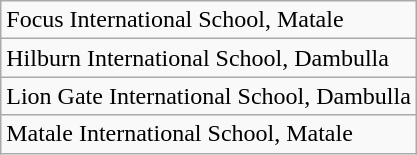<table class="wikitable">
<tr>
<td>Focus International School, Matale</td>
</tr>
<tr>
<td>Hilburn International School, Dambulla</td>
</tr>
<tr>
<td>Lion Gate International School, Dambulla</td>
</tr>
<tr>
<td>Matale International School, Matale</td>
</tr>
</table>
